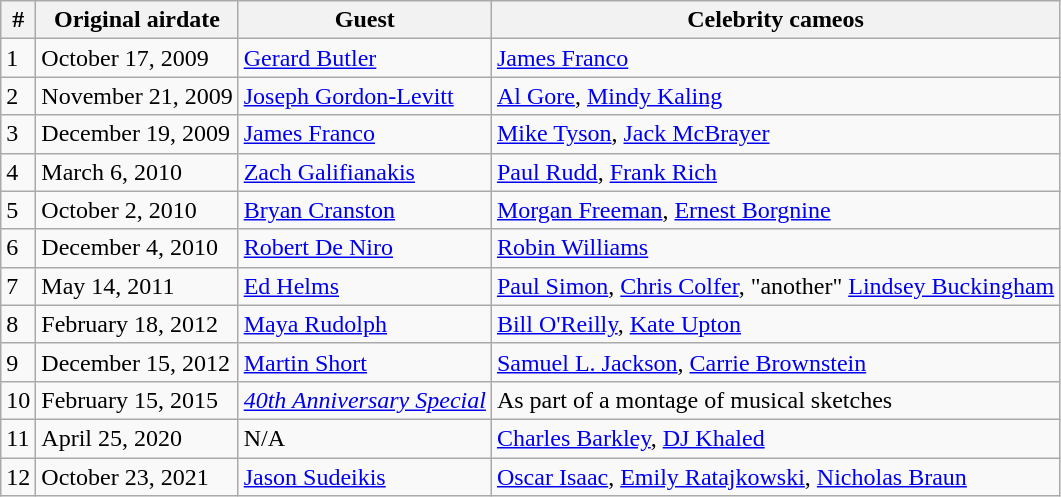<table class="wikitable">
<tr>
<th>#</th>
<th>Original airdate</th>
<th>Guest</th>
<th>Celebrity cameos</th>
</tr>
<tr>
<td>1</td>
<td>October 17, 2009</td>
<td><a href='#'>Gerard Butler</a></td>
<td><a href='#'>James Franco</a></td>
</tr>
<tr>
<td>2</td>
<td>November 21, 2009</td>
<td><a href='#'>Joseph Gordon-Levitt</a></td>
<td><a href='#'>Al Gore</a>, <a href='#'>Mindy Kaling</a></td>
</tr>
<tr>
<td>3</td>
<td>December 19, 2009</td>
<td><a href='#'>James Franco</a></td>
<td><a href='#'>Mike Tyson</a>, <a href='#'>Jack McBrayer</a></td>
</tr>
<tr>
<td>4</td>
<td>March 6, 2010</td>
<td><a href='#'>Zach Galifianakis</a></td>
<td><a href='#'>Paul Rudd</a>, <a href='#'>Frank Rich</a></td>
</tr>
<tr>
<td>5</td>
<td>October 2, 2010</td>
<td><a href='#'>Bryan Cranston</a></td>
<td><a href='#'>Morgan Freeman</a>, <a href='#'>Ernest Borgnine</a></td>
</tr>
<tr>
<td>6</td>
<td>December 4, 2010</td>
<td><a href='#'>Robert De Niro</a></td>
<td><a href='#'>Robin Williams</a></td>
</tr>
<tr>
<td>7</td>
<td>May 14, 2011</td>
<td><a href='#'>Ed Helms</a></td>
<td><a href='#'>Paul Simon</a>, <a href='#'>Chris Colfer</a>, "another" <a href='#'>Lindsey Buckingham</a></td>
</tr>
<tr>
<td>8</td>
<td>February 18, 2012</td>
<td><a href='#'>Maya Rudolph</a></td>
<td><a href='#'>Bill O'Reilly</a>, <a href='#'>Kate Upton</a></td>
</tr>
<tr>
<td>9</td>
<td>December 15, 2012</td>
<td><a href='#'>Martin Short</a></td>
<td><a href='#'>Samuel L. Jackson</a>, <a href='#'>Carrie Brownstein</a></td>
</tr>
<tr>
<td>10</td>
<td>February 15, 2015</td>
<td><em><a href='#'>40th Anniversary Special</a></em></td>
<td>As part of a montage of musical sketches</td>
</tr>
<tr>
<td>11</td>
<td>April 25, 2020</td>
<td>N/A</td>
<td><a href='#'>Charles Barkley</a>, <a href='#'>DJ Khaled</a></td>
</tr>
<tr>
<td>12</td>
<td>October 23, 2021</td>
<td><a href='#'>Jason Sudeikis</a></td>
<td><a href='#'>Oscar Isaac</a>, <a href='#'>Emily Ratajkowski</a>, <a href='#'>Nicholas Braun</a></td>
</tr>
</table>
